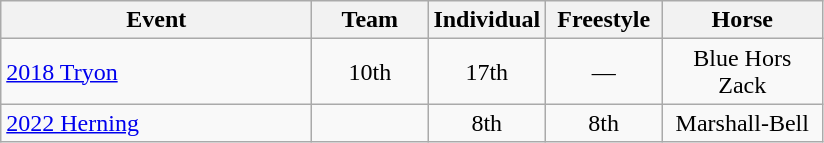<table class="wikitable" style="text-align: center;">
<tr ">
<th style="width:200px;">Event</th>
<th style="width:70px;">Team</th>
<th style="width:70px;">Individual</th>
<th style="width:70px;">Freestyle</th>
<th style="width:100px;">Horse</th>
</tr>
<tr>
<td align=left> <a href='#'>2018 Tryon</a></td>
<td>10th</td>
<td>17th</td>
<td>—</td>
<td>Blue Hors Zack</td>
</tr>
<tr>
<td align=left> <a href='#'>2022 Herning</a></td>
<td></td>
<td>8th</td>
<td>8th</td>
<td>Marshall-Bell</td>
</tr>
</table>
